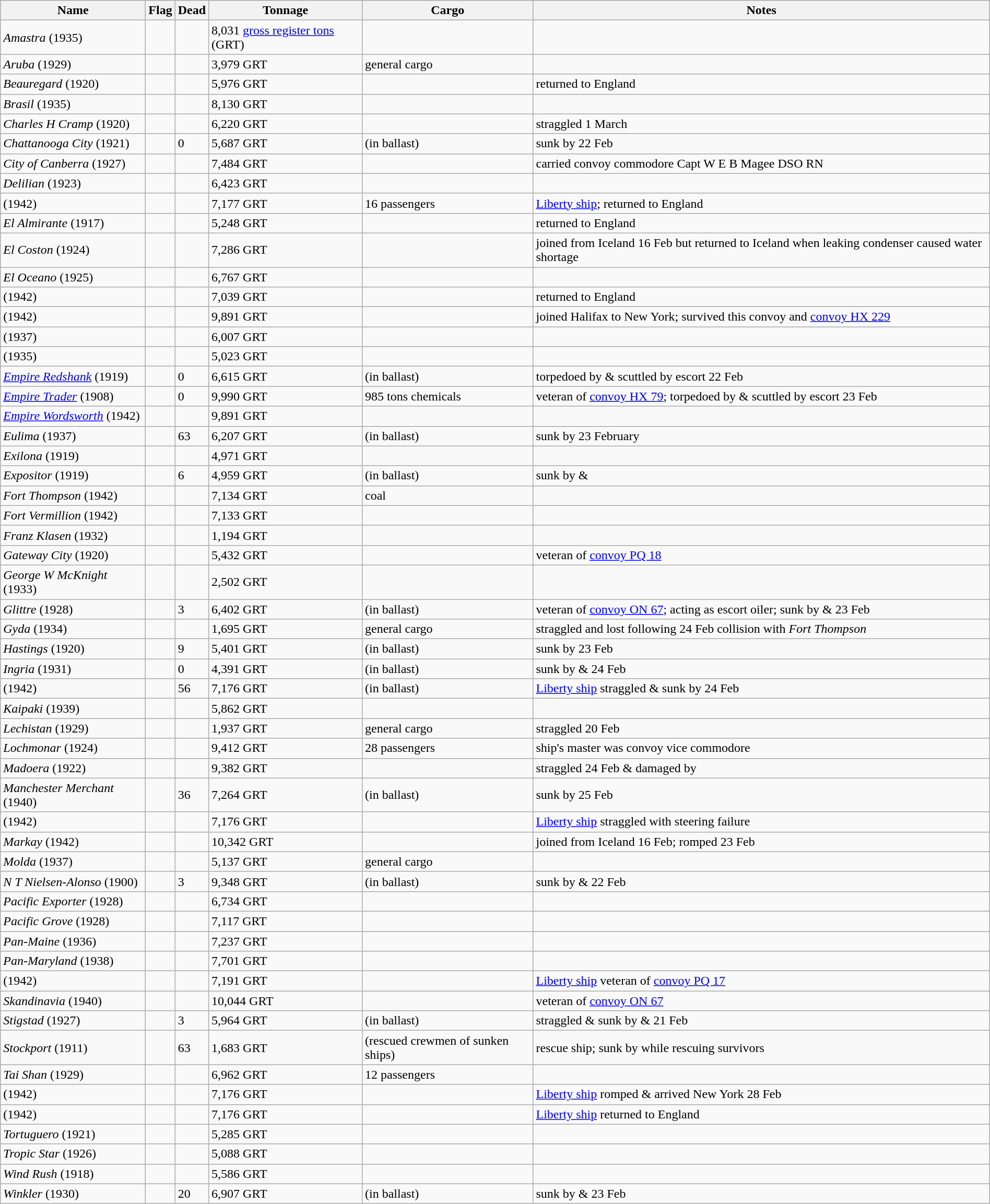<table class="wikitable" style="margin:1em auto;">
<tr>
<th>Name</th>
<th>Flag</th>
<th>Dead</th>
<th>Tonnage</th>
<th>Cargo</th>
<th>Notes</th>
</tr>
<tr>
<td><em>Amastra</em> (1935)</td>
<td></td>
<td></td>
<td>8,031 <a href='#'>gross register tons</a> (GRT)</td>
<td></td>
<td></td>
</tr>
<tr>
<td><em>Aruba</em> (1929)</td>
<td></td>
<td></td>
<td>3,979 GRT</td>
<td>general cargo</td>
<td></td>
</tr>
<tr>
<td><em>Beauregard</em> (1920)</td>
<td></td>
<td></td>
<td>5,976 GRT</td>
<td></td>
<td>returned to England</td>
</tr>
<tr>
<td><em>Brasil</em> (1935)</td>
<td></td>
<td></td>
<td>8,130 GRT</td>
<td></td>
<td></td>
</tr>
<tr>
<td><em>Charles H Cramp</em> (1920)</td>
<td></td>
<td></td>
<td>6,220 GRT</td>
<td></td>
<td>straggled 1 March</td>
</tr>
<tr>
<td><em>Chattanooga City</em> (1921)</td>
<td></td>
<td>0</td>
<td>5,687 GRT</td>
<td>(in ballast)</td>
<td>sunk by  22 Feb</td>
</tr>
<tr>
<td><em>City of Canberra</em> (1927)</td>
<td></td>
<td></td>
<td>7,484 GRT</td>
<td></td>
<td>carried convoy commodore Capt W E B Magee DSO RN</td>
</tr>
<tr>
<td><em>Delilian</em> (1923)</td>
<td></td>
<td></td>
<td>6,423 GRT</td>
<td></td>
<td></td>
</tr>
<tr>
<td> (1942)</td>
<td></td>
<td></td>
<td>7,177 GRT</td>
<td>16 passengers</td>
<td><a href='#'>Liberty ship</a>; returned to England</td>
</tr>
<tr>
<td><em>El Almirante</em> (1917)</td>
<td></td>
<td></td>
<td>5,248 GRT</td>
<td></td>
<td>returned to England</td>
</tr>
<tr>
<td><em>El Coston</em> (1924)</td>
<td></td>
<td></td>
<td>7,286 GRT</td>
<td></td>
<td>joined from Iceland 16 Feb but returned to Iceland when leaking condenser caused water shortage</td>
</tr>
<tr>
<td><em>El Oceano</em> (1925)</td>
<td></td>
<td></td>
<td>6,767 GRT</td>
<td></td>
<td></td>
</tr>
<tr>
<td> (1942)</td>
<td></td>
<td></td>
<td>7,039 GRT</td>
<td></td>
<td>returned to England</td>
</tr>
<tr>
<td> (1942)</td>
<td></td>
<td></td>
<td>9,891 GRT</td>
<td></td>
<td>joined Halifax to New York; survived this convoy and <a href='#'>convoy HX 229</a></td>
</tr>
<tr>
<td> (1937)</td>
<td></td>
<td></td>
<td>6,007 GRT</td>
<td></td>
<td></td>
</tr>
<tr>
<td> (1935)</td>
<td></td>
<td></td>
<td>5,023 GRT</td>
<td></td>
<td></td>
</tr>
<tr>
<td><a href='#'><em>Empire Redshank</em></a> (1919)</td>
<td></td>
<td>0</td>
<td>6,615 GRT</td>
<td>(in ballast)</td>
<td>torpedoed by  & scuttled by escort 22 Feb</td>
</tr>
<tr>
<td><a href='#'><em>Empire Trader</em></a> (1908)</td>
<td></td>
<td>0</td>
<td>9,990 GRT</td>
<td>985 tons chemicals</td>
<td>veteran of <a href='#'>convoy HX 79</a>; torpedoed by  & scuttled by escort 23 Feb</td>
</tr>
<tr>
<td><a href='#'><em>Empire Wordsworth</em></a> (1942)</td>
<td></td>
<td></td>
<td>9,891 GRT</td>
<td></td>
<td></td>
</tr>
<tr>
<td><em>Eulima</em> (1937)</td>
<td></td>
<td>63</td>
<td>6,207 GRT</td>
<td>(in ballast)</td>
<td>sunk by  23 February</td>
</tr>
<tr>
<td><em>Exilona</em> (1919)</td>
<td></td>
<td></td>
<td>4,971 GRT</td>
<td></td>
<td></td>
</tr>
<tr>
<td><em>Expositor</em> (1919)</td>
<td></td>
<td>6</td>
<td>4,959 GRT</td>
<td>(in ballast)</td>
<td>sunk by  & </td>
</tr>
<tr>
<td><em>Fort Thompson</em> (1942)</td>
<td></td>
<td></td>
<td>7,134 GRT</td>
<td>coal</td>
<td></td>
</tr>
<tr>
<td><em>Fort Vermillion</em> (1942)</td>
<td></td>
<td></td>
<td>7,133 GRT</td>
<td></td>
<td></td>
</tr>
<tr>
<td><em>Franz Klasen</em> (1932)</td>
<td></td>
<td></td>
<td>1,194 GRT</td>
<td></td>
<td></td>
</tr>
<tr>
<td><em>Gateway City</em> (1920)</td>
<td></td>
<td></td>
<td>5,432 GRT</td>
<td></td>
<td>veteran of <a href='#'>convoy PQ 18</a></td>
</tr>
<tr>
<td><em>George W McKnight</em> (1933)</td>
<td></td>
<td></td>
<td>2,502 GRT</td>
<td></td>
<td></td>
</tr>
<tr>
<td><em>Glittre</em> (1928)</td>
<td></td>
<td>3</td>
<td>6,402 GRT</td>
<td>(in ballast)</td>
<td>veteran of <a href='#'>convoy ON 67</a>; acting as escort oiler; sunk by  &  23 Feb</td>
</tr>
<tr>
<td><em>Gyda</em> (1934)</td>
<td></td>
<td></td>
<td>1,695 GRT</td>
<td>general cargo</td>
<td>straggled and lost following 24 Feb collision with <em>Fort Thompson</em></td>
</tr>
<tr>
<td><em>Hastings</em> (1920)</td>
<td></td>
<td>9</td>
<td>5,401 GRT</td>
<td>(in ballast)</td>
<td>sunk by  23 Feb</td>
</tr>
<tr>
<td><em>Ingria</em> (1931)</td>
<td></td>
<td>0</td>
<td>4,391 GRT</td>
<td>(in ballast)</td>
<td>sunk by  &  24 Feb</td>
</tr>
<tr>
<td> (1942)</td>
<td></td>
<td>56</td>
<td>7,176 GRT</td>
<td>(in ballast)</td>
<td><a href='#'>Liberty ship</a> straggled & sunk by  24 Feb</td>
</tr>
<tr>
<td><em>Kaipaki</em> (1939)</td>
<td></td>
<td></td>
<td>5,862 GRT</td>
<td></td>
<td></td>
</tr>
<tr>
<td><em>Lechistan</em> (1929)</td>
<td></td>
<td></td>
<td>1,937 GRT</td>
<td>general cargo</td>
<td>straggled 20 Feb</td>
</tr>
<tr>
<td><em>Lochmonar</em> (1924)</td>
<td></td>
<td></td>
<td>9,412 GRT</td>
<td>28 passengers</td>
<td>ship's master was convoy vice commodore</td>
</tr>
<tr>
<td><em>Madoera</em> (1922)</td>
<td></td>
<td></td>
<td>9,382 GRT</td>
<td></td>
<td>straggled 24 Feb & damaged by </td>
</tr>
<tr>
<td><em>Manchester Merchant</em> (1940)</td>
<td></td>
<td>36</td>
<td>7,264 GRT</td>
<td>(in ballast)</td>
<td>sunk by  25 Feb</td>
</tr>
<tr>
<td> (1942)</td>
<td></td>
<td></td>
<td>7,176 GRT</td>
<td></td>
<td><a href='#'>Liberty ship</a> straggled with steering failure</td>
</tr>
<tr>
<td><em>Markay</em> (1942)</td>
<td></td>
<td></td>
<td>10,342 GRT</td>
<td></td>
<td>joined from Iceland 16 Feb; romped 23 Feb</td>
</tr>
<tr>
<td><em>Molda</em> (1937)</td>
<td></td>
<td></td>
<td>5,137 GRT</td>
<td>general cargo</td>
<td></td>
</tr>
<tr>
<td><em>N T Nielsen-Alonso</em> (1900)</td>
<td></td>
<td>3</td>
<td>9,348 GRT</td>
<td>(in ballast)</td>
<td>sunk by  &  22 Feb</td>
</tr>
<tr>
<td><em>Pacific Exporter</em> (1928)</td>
<td></td>
<td></td>
<td>6,734 GRT</td>
<td></td>
<td></td>
</tr>
<tr>
<td><em>Pacific Grove</em> (1928)</td>
<td></td>
<td></td>
<td>7,117 GRT</td>
<td></td>
<td></td>
</tr>
<tr>
<td><em>Pan-Maine</em> (1936)</td>
<td></td>
<td></td>
<td>7,237 GRT</td>
<td></td>
<td></td>
</tr>
<tr>
<td><em>Pan-Maryland</em> (1938)</td>
<td></td>
<td></td>
<td>7,701 GRT</td>
<td></td>
<td></td>
</tr>
<tr>
<td> (1942)</td>
<td></td>
<td></td>
<td>7,191 GRT</td>
<td></td>
<td><a href='#'>Liberty ship</a> veteran of <a href='#'>convoy PQ 17</a></td>
</tr>
<tr>
<td><em>Skandinavia</em> (1940)</td>
<td></td>
<td></td>
<td>10,044 GRT</td>
<td></td>
<td>veteran of <a href='#'>convoy ON 67</a></td>
</tr>
<tr>
<td><em>Stigstad</em> (1927)</td>
<td></td>
<td>3</td>
<td>5,964 GRT</td>
<td>(in ballast)</td>
<td>straggled & sunk by  &  21 Feb</td>
</tr>
<tr>
<td><em>Stockport</em> (1911)</td>
<td></td>
<td>63</td>
<td>1,683 GRT</td>
<td>(rescued crewmen of sunken ships)</td>
<td>rescue ship; sunk by  while rescuing survivors</td>
</tr>
<tr>
<td><em>Tai Shan</em> (1929)</td>
<td></td>
<td></td>
<td>6,962 GRT</td>
<td>12 passengers</td>
<td></td>
</tr>
<tr>
<td> (1942)</td>
<td></td>
<td></td>
<td>7,176 GRT</td>
<td></td>
<td><a href='#'>Liberty ship</a> romped & arrived New York 28 Feb</td>
</tr>
<tr>
<td> (1942)</td>
<td></td>
<td></td>
<td>7,176 GRT</td>
<td></td>
<td><a href='#'>Liberty ship</a> returned to England</td>
</tr>
<tr>
<td><em>Tortuguero</em> (1921)</td>
<td></td>
<td></td>
<td>5,285 GRT</td>
<td></td>
<td></td>
</tr>
<tr>
<td><em>Tropic Star</em> (1926)</td>
<td></td>
<td></td>
<td>5,088 GRT</td>
<td></td>
<td></td>
</tr>
<tr>
<td><em>Wind Rush</em> (1918)</td>
<td></td>
<td></td>
<td>5,586 GRT</td>
<td></td>
<td></td>
</tr>
<tr>
<td><em>Winkler</em> (1930)</td>
<td></td>
<td>20</td>
<td>6,907 GRT</td>
<td>(in ballast)</td>
<td>sunk by  &  23 Feb</td>
</tr>
</table>
